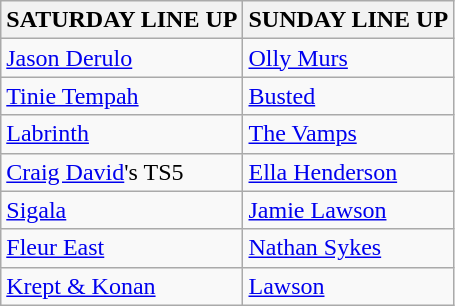<table class="wikitable">
<tr>
<th>SATURDAY LINE UP</th>
<th>SUNDAY LINE UP</th>
</tr>
<tr>
<td><a href='#'>Jason Derulo</a></td>
<td><a href='#'>Olly Murs</a></td>
</tr>
<tr>
<td><a href='#'>Tinie Tempah</a></td>
<td><a href='#'>Busted</a></td>
</tr>
<tr>
<td><a href='#'>Labrinth</a></td>
<td><a href='#'>The Vamps</a></td>
</tr>
<tr>
<td><a href='#'>Craig David</a>'s TS5</td>
<td><a href='#'>Ella Henderson</a></td>
</tr>
<tr>
<td><a href='#'>Sigala</a></td>
<td><a href='#'>Jamie Lawson</a></td>
</tr>
<tr>
<td><a href='#'>Fleur East</a></td>
<td><a href='#'>Nathan Sykes</a></td>
</tr>
<tr>
<td><a href='#'>Krept & Konan</a></td>
<td><a href='#'>Lawson</a></td>
</tr>
</table>
